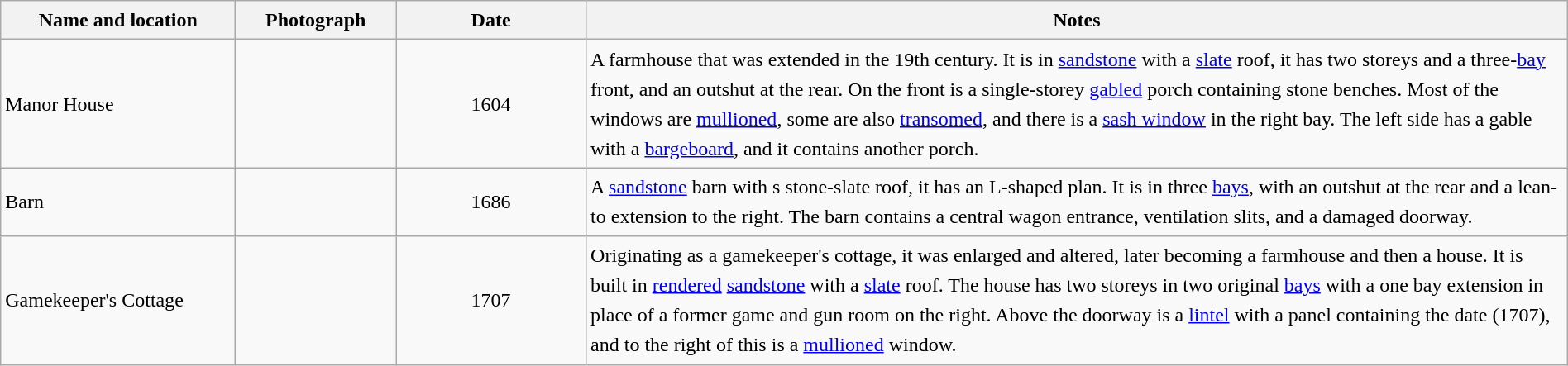<table class="wikitable sortable plainrowheaders" style="width:100%;border:0px;text-align:left;line-height:150%;">
<tr>
<th scope="col"  style="width:150px">Name and location</th>
<th scope="col"  style="width:100px" class="unsortable">Photograph</th>
<th scope="col"  style="width:120px">Date</th>
<th scope="col"  style="width:650px" class="unsortable">Notes</th>
</tr>
<tr>
<td>Manor House<br><small></small></td>
<td></td>
<td align="center">1604</td>
<td>A farmhouse that was extended in the 19th century.  It is in <a href='#'>sandstone</a> with a <a href='#'>slate</a> roof, it has two storeys and a three-<a href='#'>bay</a> front, and an outshut at the rear.  On the front is a single-storey <a href='#'>gabled</a> porch containing stone benches.  Most of the windows are <a href='#'>mullioned</a>, some are also <a href='#'>transomed</a>, and there is a <a href='#'>sash window</a> in the right bay.  The left side has a gable with a <a href='#'>bargeboard</a>, and it contains another porch.</td>
</tr>
<tr>
<td>Barn<br><small></small></td>
<td></td>
<td align="center">1686</td>
<td>A <a href='#'>sandstone</a> barn with s stone-slate roof, it has an L-shaped plan.  It is in three <a href='#'>bays</a>, with an outshut at the rear and a lean-to extension to the right.  The barn contains a central wagon entrance, ventilation slits, and a damaged doorway.</td>
</tr>
<tr>
<td>Gamekeeper's Cottage<br><small></small></td>
<td></td>
<td align="center">1707</td>
<td>Originating as a gamekeeper's cottage, it was enlarged and altered, later becoming a farmhouse and then a house. It is built in <a href='#'>rendered</a> <a href='#'>sandstone</a> with a <a href='#'>slate</a> roof.  The house has two storeys  in two original <a href='#'>bays</a> with a one bay extension in place of a former game and gun room on the right.  Above the doorway is a <a href='#'>lintel</a> with a panel containing the date (1707), and to the right of this is a <a href='#'>mullioned</a> window.</td>
</tr>
<tr>
</tr>
</table>
